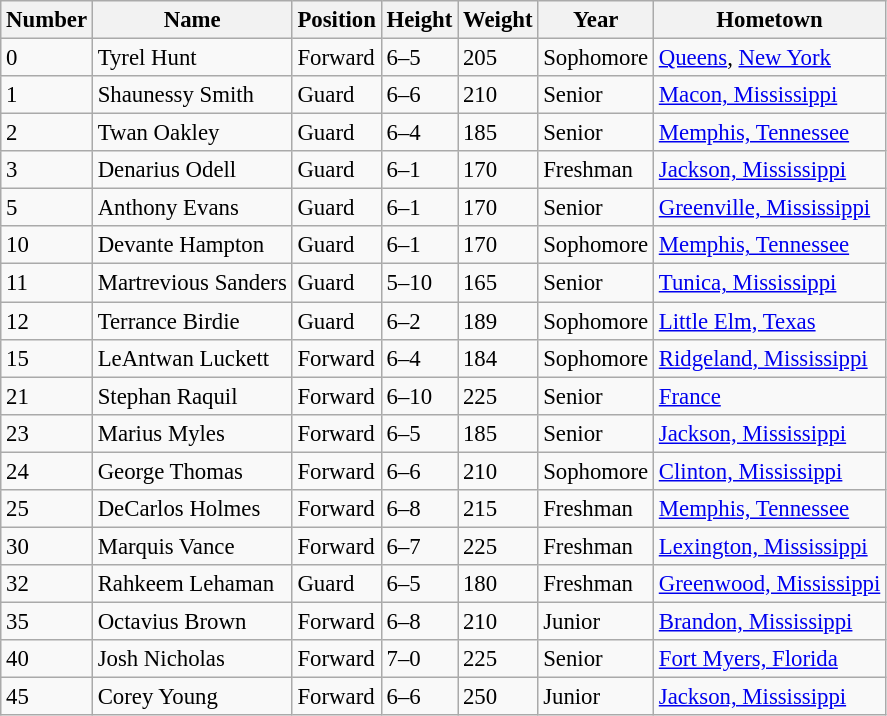<table class="wikitable sortable" style="font-size: 95%;">
<tr>
<th>Number</th>
<th>Name</th>
<th>Position</th>
<th>Height</th>
<th>Weight</th>
<th>Year</th>
<th>Hometown</th>
</tr>
<tr>
<td>0</td>
<td>Tyrel Hunt</td>
<td>Forward</td>
<td>6–5</td>
<td>205</td>
<td>Sophomore</td>
<td><a href='#'>Queens</a>, <a href='#'>New York</a></td>
</tr>
<tr>
<td>1</td>
<td>Shaunessy Smith</td>
<td>Guard</td>
<td>6–6</td>
<td>210</td>
<td>Senior</td>
<td><a href='#'>Macon, Mississippi</a></td>
</tr>
<tr>
<td>2</td>
<td>Twan Oakley</td>
<td>Guard</td>
<td>6–4</td>
<td>185</td>
<td>Senior</td>
<td><a href='#'>Memphis, Tennessee</a></td>
</tr>
<tr>
<td>3</td>
<td>Denarius Odell</td>
<td>Guard</td>
<td>6–1</td>
<td>170</td>
<td>Freshman</td>
<td><a href='#'>Jackson, Mississippi</a></td>
</tr>
<tr>
<td>5</td>
<td>Anthony Evans</td>
<td>Guard</td>
<td>6–1</td>
<td>170</td>
<td>Senior</td>
<td><a href='#'>Greenville, Mississippi</a></td>
</tr>
<tr>
<td>10</td>
<td>Devante Hampton</td>
<td>Guard</td>
<td>6–1</td>
<td>170</td>
<td>Sophomore</td>
<td><a href='#'>Memphis, Tennessee</a></td>
</tr>
<tr>
<td>11</td>
<td>Martrevious Sanders</td>
<td>Guard</td>
<td>5–10</td>
<td>165</td>
<td>Senior</td>
<td><a href='#'>Tunica, Mississippi</a></td>
</tr>
<tr>
<td>12</td>
<td>Terrance Birdie</td>
<td>Guard</td>
<td>6–2</td>
<td>189</td>
<td>Sophomore</td>
<td><a href='#'>Little Elm, Texas</a></td>
</tr>
<tr>
<td>15</td>
<td>LeAntwan Luckett</td>
<td>Forward</td>
<td>6–4</td>
<td>184</td>
<td>Sophomore</td>
<td><a href='#'>Ridgeland, Mississippi</a></td>
</tr>
<tr>
<td>21</td>
<td>Stephan Raquil</td>
<td>Forward</td>
<td>6–10</td>
<td>225</td>
<td>Senior</td>
<td><a href='#'>France</a></td>
</tr>
<tr>
<td>23</td>
<td>Marius Myles</td>
<td>Forward</td>
<td>6–5</td>
<td>185</td>
<td>Senior</td>
<td><a href='#'>Jackson, Mississippi</a></td>
</tr>
<tr>
<td>24</td>
<td>George Thomas</td>
<td>Forward</td>
<td>6–6</td>
<td>210</td>
<td>Sophomore</td>
<td><a href='#'>Clinton, Mississippi</a></td>
</tr>
<tr>
<td>25</td>
<td>DeCarlos Holmes</td>
<td>Forward</td>
<td>6–8</td>
<td>215</td>
<td>Freshman</td>
<td><a href='#'>Memphis, Tennessee</a></td>
</tr>
<tr>
<td>30</td>
<td>Marquis Vance</td>
<td>Forward</td>
<td>6–7</td>
<td>225</td>
<td>Freshman</td>
<td><a href='#'>Lexington, Mississippi</a></td>
</tr>
<tr>
<td>32</td>
<td>Rahkeem Lehaman</td>
<td>Guard</td>
<td>6–5</td>
<td>180</td>
<td>Freshman</td>
<td><a href='#'>Greenwood, Mississippi</a></td>
</tr>
<tr>
<td>35</td>
<td>Octavius Brown</td>
<td>Forward</td>
<td>6–8</td>
<td>210</td>
<td>Junior</td>
<td><a href='#'>Brandon, Mississippi</a></td>
</tr>
<tr>
<td>40</td>
<td>Josh Nicholas</td>
<td>Forward</td>
<td>7–0</td>
<td>225</td>
<td>Senior</td>
<td><a href='#'>Fort Myers, Florida</a></td>
</tr>
<tr>
<td>45</td>
<td>Corey Young</td>
<td>Forward</td>
<td>6–6</td>
<td>250</td>
<td>Junior</td>
<td><a href='#'>Jackson, Mississippi</a></td>
</tr>
</table>
